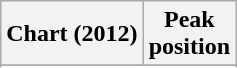<table class="wikitable">
<tr>
<th>Chart (2012)</th>
<th>Peak<br>position</th>
</tr>
<tr>
</tr>
<tr>
</tr>
</table>
